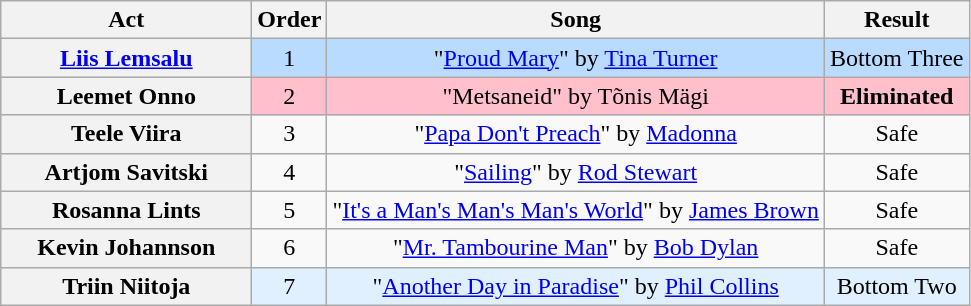<table class="wikitable plainrowheaders" style="text-align:center;">
<tr>
<th scope="col" style="width:10em;">Act</th>
<th scope="col">Order</th>
<th scope="col">Song</th>
<th scope="col">Result</th>
</tr>
<tr bgcolor="B8DBFF">
<th scope="row"><a href='#'>Liis Lemsalu</a></th>
<td>1</td>
<td>"<a href='#'>Proud Mary</a>" by <a href='#'>Tina Turner</a></td>
<td>Bottom Three</td>
</tr>
<tr style="background:pink;">
<th scope="row"><strong>Leemet Onno</strong></th>
<td>2</td>
<td>"Metsaneid" by Tõnis Mägi</td>
<td><strong>Eliminated</strong></td>
</tr>
<tr>
<th scope="row">Teele Viira</th>
<td>3</td>
<td>"<a href='#'>Papa Don't Preach</a>" by <a href='#'>Madonna</a></td>
<td>Safe</td>
</tr>
<tr>
<th scope="row">Artjom Savitski</th>
<td>4</td>
<td>"<a href='#'>Sailing</a>" by <a href='#'>Rod Stewart</a></td>
<td>Safe</td>
</tr>
<tr>
<th scope="row">Rosanna Lints</th>
<td>5</td>
<td>"<a href='#'>It's a Man's Man's Man's World</a>" by <a href='#'>James Brown</a></td>
<td>Safe</td>
</tr>
<tr>
<th scope="row">Kevin Johannson</th>
<td>6</td>
<td>"<a href='#'>Mr. Tambourine Man</a>" by <a href='#'>Bob Dylan</a></td>
<td>Safe</td>
</tr>
<tr bgcolor="E0F0FF">
<th scope="row">Triin Niitoja</th>
<td>7</td>
<td>"<a href='#'>Another Day in Paradise</a>" by <a href='#'>Phil Collins</a></td>
<td>Bottom Two</td>
</tr>
</table>
